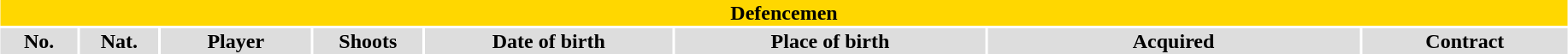<table class="toccolours" style="width:97%; clear:both; margin:1.5em auto; text-align:center;">
<tr>
<th colspan="11" style="background:gold; color:black;">Defencemen</th>
</tr>
<tr style="background:#ddd;">
<th width="5%">No.</th>
<th width="5%">Nat.</th>
<th>Player</th>
<th width="7%">Shoots</th>
<th width="16%">Date of birth</th>
<th width="20%">Place of birth</th>
<th width="24%">Acquired</th>
<td><strong>Contract</strong></td>
</tr>
</table>
